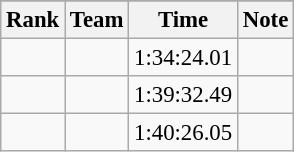<table class="wikitable sortable" style=" text-align:center; font-size:95%;">
<tr>
</tr>
<tr>
<th>Rank</th>
<th>Team</th>
<th>Time</th>
<th>Note</th>
</tr>
<tr>
<td></td>
<td align=left></td>
<td>1:34:24.01</td>
<td></td>
</tr>
<tr>
<td></td>
<td align=left></td>
<td>1:39:32.49</td>
<td></td>
</tr>
<tr>
<td></td>
<td align=left></td>
<td>1:40:26.05</td>
<td></td>
</tr>
</table>
